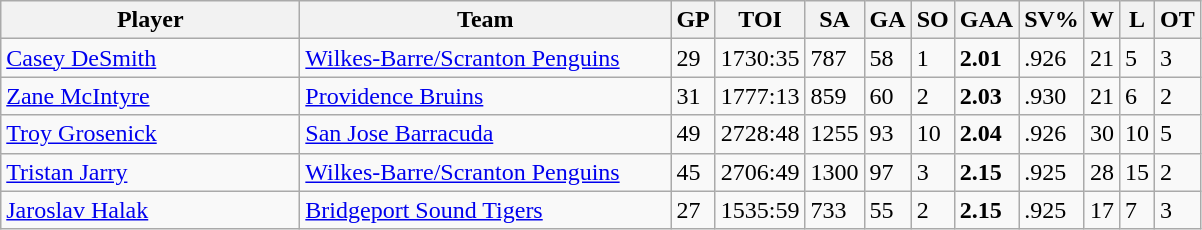<table class="wikitable sortable">
<tr>
<th style="width:12em">Player</th>
<th style="width:15em">Team</th>
<th>GP</th>
<th>TOI</th>
<th>SA</th>
<th>GA</th>
<th>SO</th>
<th>GAA</th>
<th>SV%</th>
<th>W</th>
<th>L</th>
<th>OT</th>
</tr>
<tr>
<td><a href='#'>Casey DeSmith</a></td>
<td><a href='#'>Wilkes-Barre/Scranton Penguins</a></td>
<td>29</td>
<td>1730:35</td>
<td>787</td>
<td>58</td>
<td>1</td>
<td><strong>2.01</strong></td>
<td>.926</td>
<td>21</td>
<td>5</td>
<td>3</td>
</tr>
<tr>
<td><a href='#'>Zane McIntyre</a></td>
<td><a href='#'>Providence Bruins</a></td>
<td>31</td>
<td>1777:13</td>
<td>859</td>
<td>60</td>
<td>2</td>
<td><strong>2.03</strong></td>
<td>.930</td>
<td>21</td>
<td>6</td>
<td>2</td>
</tr>
<tr>
<td><a href='#'>Troy Grosenick</a></td>
<td><a href='#'>San Jose Barracuda</a></td>
<td>49</td>
<td>2728:48</td>
<td>1255</td>
<td>93</td>
<td>10</td>
<td><strong>2.04</strong></td>
<td>.926</td>
<td>30</td>
<td>10</td>
<td>5</td>
</tr>
<tr>
<td><a href='#'>Tristan Jarry</a></td>
<td><a href='#'>Wilkes-Barre/Scranton Penguins</a></td>
<td>45</td>
<td>2706:49</td>
<td>1300</td>
<td>97</td>
<td>3</td>
<td><strong>2.15</strong></td>
<td>.925</td>
<td>28</td>
<td>15</td>
<td>2</td>
</tr>
<tr>
<td><a href='#'>Jaroslav Halak</a></td>
<td><a href='#'>Bridgeport Sound Tigers</a></td>
<td>27</td>
<td>1535:59</td>
<td>733</td>
<td>55</td>
<td>2</td>
<td><strong>2.15</strong></td>
<td>.925</td>
<td>17</td>
<td>7</td>
<td>3</td>
</tr>
</table>
